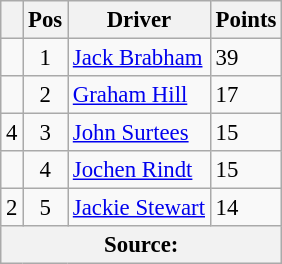<table class="wikitable" style="font-size: 95%;">
<tr>
<th></th>
<th>Pos</th>
<th>Driver</th>
<th>Points</th>
</tr>
<tr>
<td align="left"></td>
<td align="center">1</td>
<td> <a href='#'>Jack Brabham</a></td>
<td align="left">39</td>
</tr>
<tr>
<td align="left"></td>
<td align="center">2</td>
<td> <a href='#'>Graham Hill</a></td>
<td align="left">17</td>
</tr>
<tr>
<td align="left"> 4</td>
<td align="center">3</td>
<td> <a href='#'>John Surtees</a></td>
<td align="left">15</td>
</tr>
<tr>
<td align="left"></td>
<td align="center">4</td>
<td> <a href='#'>Jochen Rindt</a></td>
<td align="left">15</td>
</tr>
<tr>
<td align="left"> 2</td>
<td align="center">5</td>
<td> <a href='#'>Jackie Stewart</a></td>
<td align="left">14</td>
</tr>
<tr>
<th colspan=4>Source: </th>
</tr>
</table>
